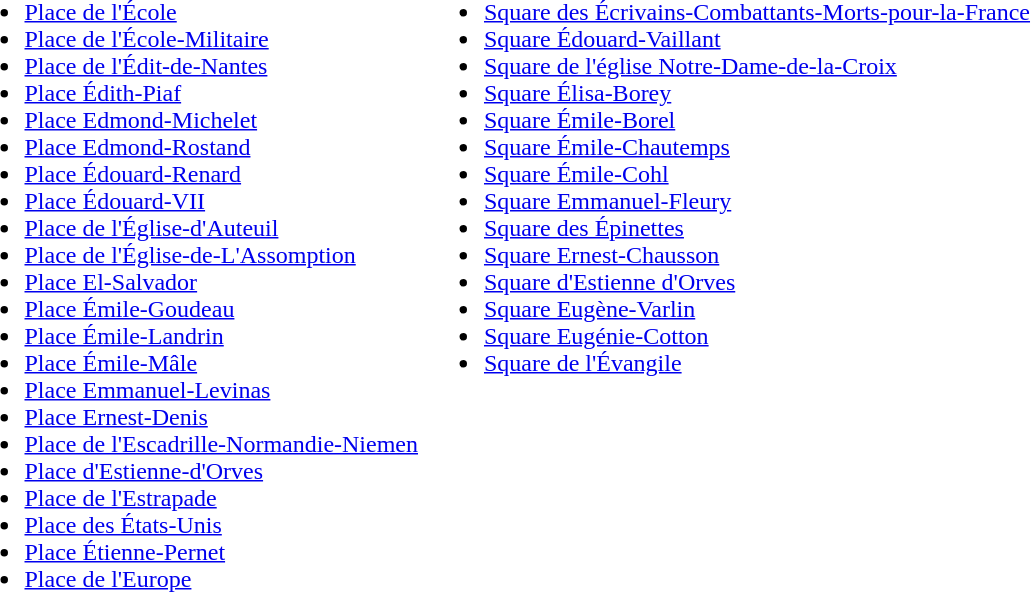<table>
<tr>
<td valign="top"><br><ul><li><a href='#'>Place de l'École</a></li><li><a href='#'>Place de l'École-Militaire</a></li><li><a href='#'>Place de l'Édit-de-Nantes</a></li><li><a href='#'>Place Édith-Piaf</a></li><li><a href='#'>Place Edmond-Michelet</a></li><li><a href='#'>Place Edmond-Rostand</a></li><li><a href='#'>Place Édouard-Renard</a></li><li><a href='#'>Place Édouard-VII</a></li><li><a href='#'>Place de l'Église-d'Auteuil</a></li><li><a href='#'>Place de l'Église-de-L'Assomption</a></li><li><a href='#'>Place El-Salvador</a></li><li><a href='#'>Place Émile-Goudeau</a></li><li><a href='#'>Place Émile-Landrin</a></li><li><a href='#'>Place Émile-Mâle</a></li><li><a href='#'>Place Emmanuel-Levinas</a></li><li><a href='#'>Place Ernest-Denis</a></li><li><a href='#'>Place de l'Escadrille-Normandie-Niemen</a></li><li><a href='#'>Place d'Estienne-d'Orves</a></li><li><a href='#'>Place de l'Estrapade</a></li><li><a href='#'>Place des États-Unis</a></li><li><a href='#'>Place Étienne-Pernet</a></li><li><a href='#'>Place de l'Europe</a></li></ul></td>
<td valign="top"><br><ul><li><a href='#'>Square des Écrivains-Combattants-Morts-pour-la-France</a></li><li><a href='#'>Square Édouard-Vaillant</a></li><li><a href='#'>Square de l'église Notre-Dame-de-la-Croix</a></li><li><a href='#'>Square Élisa-Borey</a></li><li><a href='#'>Square Émile-Borel</a></li><li><a href='#'>Square Émile-Chautemps</a></li><li><a href='#'>Square Émile-Cohl</a></li><li><a href='#'>Square Emmanuel-Fleury</a></li><li><a href='#'>Square des Épinettes</a></li><li><a href='#'>Square Ernest-Chausson</a></li><li><a href='#'>Square d'Estienne d'Orves</a></li><li><a href='#'>Square Eugène-Varlin</a></li><li><a href='#'>Square Eugénie-Cotton</a></li><li><a href='#'>Square de l'Évangile</a></li></ul></td>
</tr>
</table>
